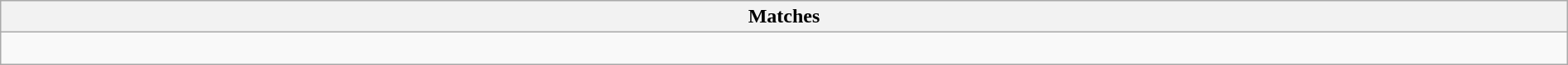<table class="wikitable collapsible collapsed" style="width:100%;">
<tr>
<th>Matches</th>
</tr>
<tr>
<td><br></td>
</tr>
</table>
